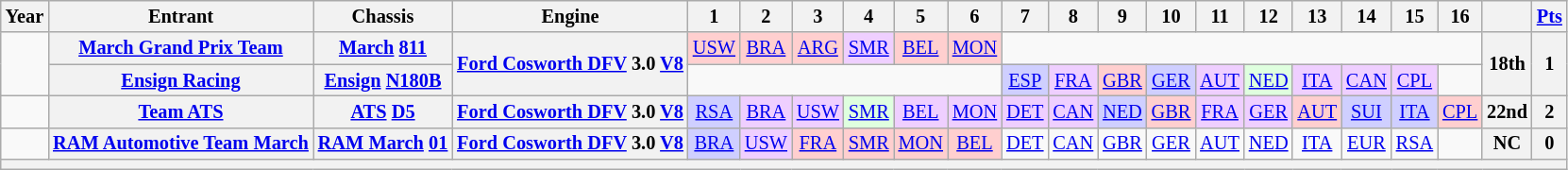<table class="wikitable" style="text-align:center; font-size:85%">
<tr>
<th>Year</th>
<th>Entrant</th>
<th>Chassis</th>
<th>Engine</th>
<th>1</th>
<th>2</th>
<th>3</th>
<th>4</th>
<th>5</th>
<th>6</th>
<th>7</th>
<th>8</th>
<th>9</th>
<th>10</th>
<th>11</th>
<th>12</th>
<th>13</th>
<th>14</th>
<th>15</th>
<th>16</th>
<th></th>
<th><a href='#'>Pts</a></th>
</tr>
<tr>
<td rowspan=2></td>
<th nowrap><a href='#'>March Grand Prix Team</a></th>
<th nowrap><a href='#'>March</a> <a href='#'>811</a></th>
<th rowspan=2 nowrap><a href='#'>Ford Cosworth DFV</a> 3.0 <a href='#'>V8</a></th>
<td style="background:#FFCFCF;"><a href='#'>USW</a><br></td>
<td style="background:#FFCFCF;"><a href='#'>BRA</a><br></td>
<td style="background:#FFCFCF;"><a href='#'>ARG</a><br></td>
<td style="background:#EFCFFF;"><a href='#'>SMR</a><br></td>
<td style="background:#FFCFCF;"><a href='#'>BEL</a><br></td>
<td style="background:#FFCFCF;"><a href='#'>MON</a><br></td>
<td colspan=10></td>
<th rowspan=2>18th</th>
<th rowspan=2>1</th>
</tr>
<tr>
<th nowrap><a href='#'>Ensign Racing</a></th>
<th nowrap><a href='#'>Ensign</a> <a href='#'>N180B</a></th>
<td colspan=6></td>
<td style="background:#CFCFFF;"><a href='#'>ESP</a><br></td>
<td style="background:#EFCFFF;"><a href='#'>FRA</a><br></td>
<td style="background:#FFCFCF;"><a href='#'>GBR</a><br></td>
<td style="background:#CFCFFF;"><a href='#'>GER</a><br></td>
<td style="background:#EFCFFF;"><a href='#'>AUT</a><br></td>
<td style="background:#DFFFDF;"><a href='#'>NED</a><br></td>
<td style="background:#EFCFFF;"><a href='#'>ITA</a><br></td>
<td style="background:#EFCFFF;"><a href='#'>CAN</a><br></td>
<td style="background:#EFCFFF;"><a href='#'>CPL</a><br></td>
<td></td>
</tr>
<tr>
<td></td>
<th nowrap><a href='#'>Team ATS</a></th>
<th nowrap><a href='#'>ATS</a> <a href='#'>D5</a></th>
<th nowrap><a href='#'>Ford Cosworth DFV</a> 3.0 <a href='#'>V8</a></th>
<td style="background:#CFCFFF;"><a href='#'>RSA</a><br></td>
<td style="background:#EFCFFF;"><a href='#'>BRA</a><br></td>
<td style="background:#EFCFFF;"><a href='#'>USW</a><br></td>
<td style="background:#DFFFDF;"><a href='#'>SMR</a><br></td>
<td style="background:#EFCFFF;"><a href='#'>BEL</a><br></td>
<td style="background:#EFCFFF;"><a href='#'>MON</a><br></td>
<td style="background:#EFCFFF;"><a href='#'>DET</a><br></td>
<td style="background:#EFCFFF;"><a href='#'>CAN</a><br></td>
<td style="background:#CFCFFF;"><a href='#'>NED</a><br></td>
<td style="background:#FFCFCF;"><a href='#'>GBR</a><br></td>
<td style="background:#EFCFFF;"><a href='#'>FRA</a><br></td>
<td style="background:#EFCFFF;"><a href='#'>GER</a><br></td>
<td style="background:#FFCFCF;"><a href='#'>AUT</a><br></td>
<td style="background:#CFCFFF;"><a href='#'>SUI</a><br></td>
<td style="background:#CFCFFF;"><a href='#'>ITA</a><br></td>
<td style="background:#FFCFCF;"><a href='#'>CPL</a><br></td>
<th>22nd</th>
<th>2</th>
</tr>
<tr>
<td></td>
<th nowrap><a href='#'>RAM Automotive Team March</a></th>
<th nowrap><a href='#'>RAM March</a> <a href='#'>01</a></th>
<th nowrap><a href='#'>Ford Cosworth DFV</a> 3.0 <a href='#'>V8</a></th>
<td style="background:#CFCFFF;"><a href='#'>BRA</a><br></td>
<td style="background:#EFCFFF;"><a href='#'>USW</a><br></td>
<td style="background:#FFCFCF;"><a href='#'>FRA</a><br></td>
<td style="background:#FFCFCF;"><a href='#'>SMR</a><br></td>
<td style="background:#FFCFCF;"><a href='#'>MON</a><br></td>
<td style="background:#FFCFCF;"><a href='#'>BEL</a><br></td>
<td><a href='#'>DET</a></td>
<td><a href='#'>CAN</a></td>
<td><a href='#'>GBR</a></td>
<td><a href='#'>GER</a></td>
<td><a href='#'>AUT</a></td>
<td><a href='#'>NED</a></td>
<td><a href='#'>ITA</a></td>
<td><a href='#'>EUR</a></td>
<td><a href='#'>RSA</a></td>
<td></td>
<th>NC</th>
<th>0</th>
</tr>
<tr>
<th colspan="22"></th>
</tr>
</table>
